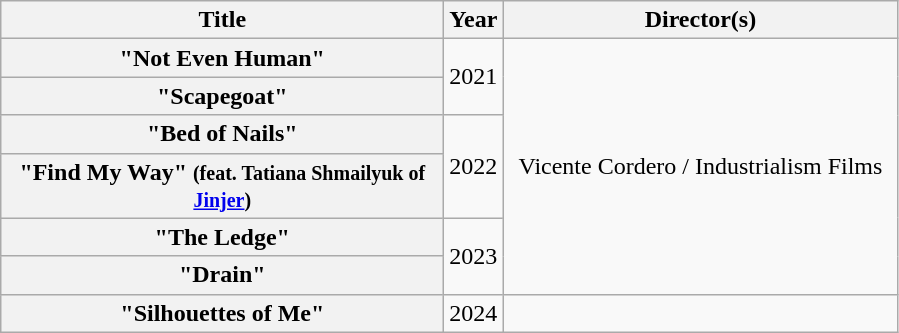<table class="wikitable plainrowheaders" style="text-align:center;">
<tr>
<th scope="col" style="width:18em;">Title</th>
<th scope="col">Year</th>
<th scope="col" style="width:16em;">Director(s)</th>
</tr>
<tr>
<th scope="row">"Not Even Human"</th>
<td rowspan="2">2021</td>
<td rowspan="6">Vicente Cordero / Industrialism Films</td>
</tr>
<tr>
<th scope="row">"Scapegoat"</th>
</tr>
<tr>
<th scope="row">"Bed of Nails"</th>
<td rowspan="2">2022</td>
</tr>
<tr>
<th scope="row">"Find My Way" <small>(feat. Tatiana Shmailyuk of <a href='#'>Jinjer</a>)</small></th>
</tr>
<tr>
<th scope="row">"The Ledge"</th>
<td rowspan="2">2023</td>
</tr>
<tr>
<th scope="row">"Drain"</th>
</tr>
<tr>
<th>"Silhouettes of Me"</th>
<td rowspan="1">2024</td>
<td></td>
</tr>
</table>
